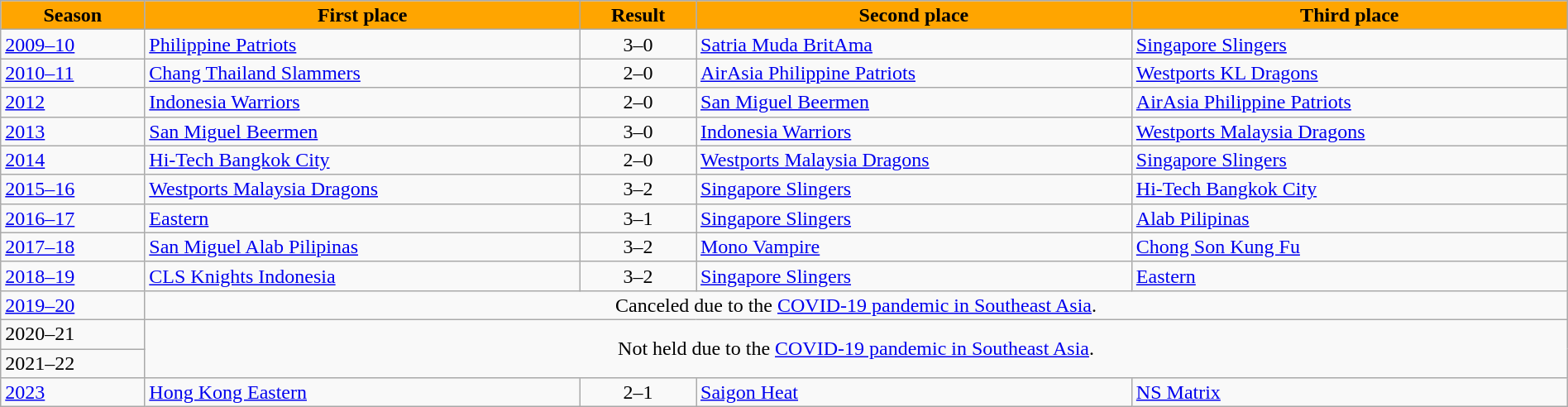<table class="wikitable" style="text-align:left; line-height:16px; width:100%;">
<tr>
<th style="background:#ffa500;">Season</th>
<th style="background:#ffa500;">First place</th>
<th style="background:#ffa500;">Result</th>
<th style="background:#ffa500;">Second place</th>
<th style="background:#ffa500;">Third place</th>
</tr>
<tr>
<td><a href='#'>2009–10</a></td>
<td> <a href='#'>Philippine Patriots</a></td>
<td align=center>3–0</td>
<td> <a href='#'>Satria Muda BritAma</a></td>
<td> <a href='#'>Singapore Slingers</a></td>
</tr>
<tr>
<td><a href='#'>2010–11</a></td>
<td> <a href='#'>Chang Thailand Slammers</a></td>
<td align=center>2–0</td>
<td> <a href='#'>AirAsia Philippine Patriots</a></td>
<td> <a href='#'>Westports KL Dragons</a></td>
</tr>
<tr>
<td><a href='#'>2012</a></td>
<td> <a href='#'>Indonesia Warriors</a></td>
<td align=center>2–0</td>
<td> <a href='#'>San Miguel Beermen</a></td>
<td> <a href='#'>AirAsia Philippine Patriots</a></td>
</tr>
<tr>
<td><a href='#'>2013</a></td>
<td> <a href='#'>San Miguel Beermen</a></td>
<td align=center>3–0</td>
<td> <a href='#'>Indonesia Warriors</a></td>
<td> <a href='#'>Westports Malaysia Dragons</a></td>
</tr>
<tr>
<td><a href='#'>2014</a></td>
<td> <a href='#'>Hi-Tech Bangkok City</a></td>
<td align=center>2–0</td>
<td> <a href='#'>Westports Malaysia Dragons</a></td>
<td> <a href='#'>Singapore Slingers</a></td>
</tr>
<tr>
<td><a href='#'>2015–16</a></td>
<td> <a href='#'>Westports Malaysia Dragons</a></td>
<td align=center>3–2</td>
<td> <a href='#'>Singapore Slingers</a></td>
<td> <a href='#'>Hi-Tech Bangkok City</a></td>
</tr>
<tr>
<td><a href='#'>2016–17</a></td>
<td> <a href='#'>Eastern</a></td>
<td align=center>3–1</td>
<td> <a href='#'>Singapore Slingers</a></td>
<td> <a href='#'>Alab Pilipinas</a></td>
</tr>
<tr>
<td><a href='#'>2017–18</a></td>
<td> <a href='#'>San Miguel Alab Pilipinas</a></td>
<td align=center>3–2</td>
<td> <a href='#'>Mono Vampire</a></td>
<td> <a href='#'>Chong Son Kung Fu</a></td>
</tr>
<tr>
<td><a href='#'>2018–19</a></td>
<td> <a href='#'>CLS Knights Indonesia</a></td>
<td align=center>3–2</td>
<td> <a href='#'>Singapore Slingers</a></td>
<td> <a href='#'>Eastern</a></td>
</tr>
<tr>
<td><a href='#'>2019–20</a></td>
<td colspan="5" align=center>Canceled due to the <a href='#'>COVID-19 pandemic in Southeast Asia</a>.</td>
</tr>
<tr>
<td>2020–21</td>
<td colspan="5" rowspan="2" align=center>Not held due to the <a href='#'>COVID-19 pandemic in Southeast Asia</a>.</td>
</tr>
<tr>
<td>2021–22</td>
</tr>
<tr>
<td><a href='#'>2023</a></td>
<td> <a href='#'>Hong Kong Eastern</a></td>
<td align=center>2–1</td>
<td> <a href='#'>Saigon Heat</a></td>
<td> <a href='#'>NS Matrix</a></td>
</tr>
</table>
